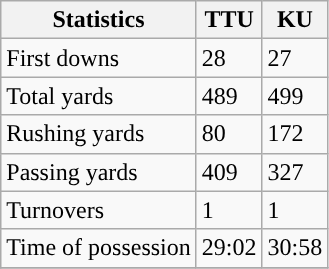<table class="wikitable">
<tr>
<th>Statistics</th>
<th>TTU</th>
<th>KU</th>
</tr>
<tr>
<td>First downs</td>
<td>28</td>
<td>27</td>
</tr>
<tr>
<td>Total yards</td>
<td>489</td>
<td>499</td>
</tr>
<tr>
<td>Rushing yards</td>
<td>80</td>
<td>172</td>
</tr>
<tr>
<td>Passing yards</td>
<td>409</td>
<td>327</td>
</tr>
<tr>
<td>Turnovers</td>
<td>1</td>
<td>1</td>
</tr>
<tr>
<td>Time of possession</td>
<td>29:02</td>
<td>30:58</td>
</tr>
<tr>
</tr>
</table>
